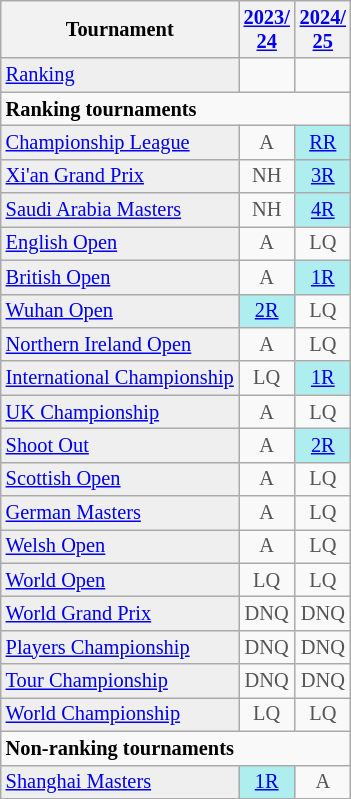<table class="wikitable" style="font-size:85%;">
<tr>
<th>Tournament</th>
<th><a href='#'>2023/<br>24</a></th>
<th><a href='#'>2024/<br>25</a></th>
</tr>
<tr>
<td style="background:#EFEFEF;"><a href='#'>Ranking</a></td>
<td align="center"></td>
<td align="center"></td>
</tr>
<tr>
<td colspan="10"><strong>Ranking tournaments</strong></td>
</tr>
<tr>
<td style="background:#EFEFEF;"><a href='#'>Championship League</a></td>
<td align="center" style="color:#555555;">A</td>
<td align="center" style="background:#afeeee;"><a href='#'>RR</a></td>
</tr>
<tr>
<td style="background:#EFEFEF;"><a href='#'>Xi'an Grand Prix</a></td>
<td align="center" style="color:#555555;">NH</td>
<td align="center" style="background:#afeeee;"><a href='#'>3R</a></td>
</tr>
<tr>
<td style="background:#EFEFEF;"><a href='#'>Saudi Arabia Masters</a></td>
<td align="center" style="color:#555555;">NH</td>
<td align="center" style="background:#afeeee;"><a href='#'>4R</a></td>
</tr>
<tr>
<td style="background:#EFEFEF;"><a href='#'>English Open</a></td>
<td align="center" style="color:#555555;">A</td>
<td align="center" style="color:#555555;">LQ</td>
</tr>
<tr>
<td style="background:#EFEFEF;"><a href='#'>British Open</a></td>
<td align="center" style="color:#555555;">A</td>
<td align="center" style="background:#afeeee;"><a href='#'>1R</a></td>
</tr>
<tr>
<td style="background:#EFEFEF;"><a href='#'>Wuhan Open</a></td>
<td align="center" style="background:#afeeee;"><a href='#'>2R</a></td>
<td align="center" style="color:#555555;">LQ</td>
</tr>
<tr>
<td style="background:#EFEFEF;"><a href='#'>Northern Ireland Open</a></td>
<td align="center" style="color:#555555;">A</td>
<td align="center" style="color:#555555;">LQ</td>
</tr>
<tr>
<td style="background:#EFEFEF;"><a href='#'>International Championship</a></td>
<td align="center" style="color:#555555;">LQ</td>
<td align="center" style="background:#afeeee;"><a href='#'>1R</a></td>
</tr>
<tr>
<td style="background:#EFEFEF;"><a href='#'>UK Championship</a></td>
<td align="center" style="color:#555555;">A</td>
<td align="center" style="color:#555555;">LQ</td>
</tr>
<tr>
<td style="background:#EFEFEF;"><a href='#'>Shoot Out</a></td>
<td align="center" style="color:#555555;">A</td>
<td align="center" style="background:#afeeee;"><a href='#'>2R</a></td>
</tr>
<tr>
<td style="background:#EFEFEF;"><a href='#'>Scottish Open</a></td>
<td align="center" style="color:#555555;">A</td>
<td align="center" style="color:#555555;">LQ</td>
</tr>
<tr>
<td style="background:#EFEFEF;"><a href='#'>German Masters</a></td>
<td align="center" style="color:#555555;">A</td>
<td align="center" style="color:#555555;">LQ</td>
</tr>
<tr>
<td style="background:#EFEFEF;"><a href='#'>Welsh Open</a></td>
<td align="center" style="color:#555555;">A</td>
<td align="center" style="color:#555555;">LQ</td>
</tr>
<tr>
<td style="background:#EFEFEF;"><a href='#'>World Open</a></td>
<td align="center" style="color:#555555;">LQ</td>
<td align="center" style="color:#555555;">LQ</td>
</tr>
<tr>
<td style="background:#EFEFEF;"><a href='#'>World Grand Prix</a></td>
<td align="center" style="color:#555555;">DNQ</td>
<td align="center" style="color:#555555;">DNQ</td>
</tr>
<tr>
<td style="background:#EFEFEF;"><a href='#'>Players Championship</a></td>
<td align="center" style="color:#555555;">DNQ</td>
<td align="center" style="color:#555555;">DNQ</td>
</tr>
<tr>
<td style="background:#EFEFEF;"><a href='#'>Tour Championship</a></td>
<td align="center" style="color:#555555;">DNQ</td>
<td align="center" style="color:#555555;">DNQ</td>
</tr>
<tr>
<td style="background:#EFEFEF;"><a href='#'>World Championship</a></td>
<td align="center" style="color:#555555;">LQ</td>
<td align="center" style="color:#555555;">LQ</td>
</tr>
<tr>
<td colspan="10"><strong>Non-ranking tournaments</strong></td>
</tr>
<tr>
<td style="background:#EFEFEF;"><a href='#'>Shanghai Masters</a></td>
<td align="center" style="background:#afeeee;"><a href='#'>1R</a></td>
<td align="center" style="color:#555555;">A</td>
</tr>
</table>
